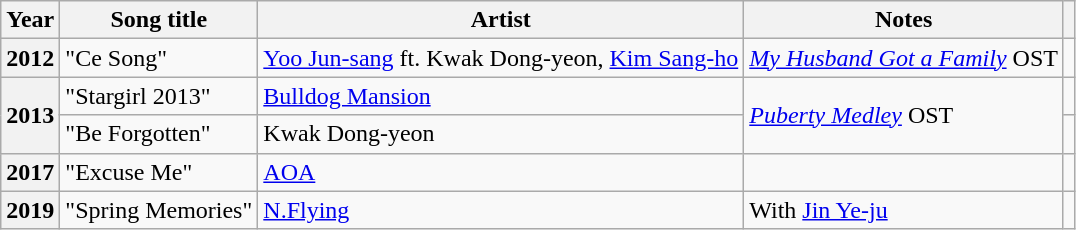<table class="wikitable plainrowheaders sortable">
<tr>
<th scope="col">Year</th>
<th scope="col">Song title</th>
<th scope="col">Artist</th>
<th scope="col">Notes</th>
<th scope="col" class="unsortable"></th>
</tr>
<tr>
<th scope="row">2012</th>
<td>"Ce Song"</td>
<td><a href='#'>Yoo Jun-sang</a> ft. Kwak Dong-yeon, <a href='#'>Kim Sang-ho</a></td>
<td><em><a href='#'>My Husband Got a Family</a></em> OST</td>
<td style="text-align:center"></td>
</tr>
<tr>
<th scope="row" rowspan="2">2013</th>
<td>"Stargirl 2013"</td>
<td><a href='#'>Bulldog Mansion</a></td>
<td rowspan="2"><em><a href='#'>Puberty Medley</a></em> OST</td>
<td style="text-align:center"></td>
</tr>
<tr>
<td>"Be Forgotten"</td>
<td>Kwak Dong-yeon</td>
<td style="text-align:center"></td>
</tr>
<tr>
<th scope="row">2017</th>
<td>"Excuse Me"</td>
<td><a href='#'>AOA</a></td>
<td></td>
<td style="text-align:center"></td>
</tr>
<tr>
<th scope="row">2019</th>
<td>"Spring Memories"</td>
<td><a href='#'>N.Flying</a></td>
<td>With <a href='#'>Jin Ye-ju</a></td>
<td style="text-align:center"></td>
</tr>
</table>
